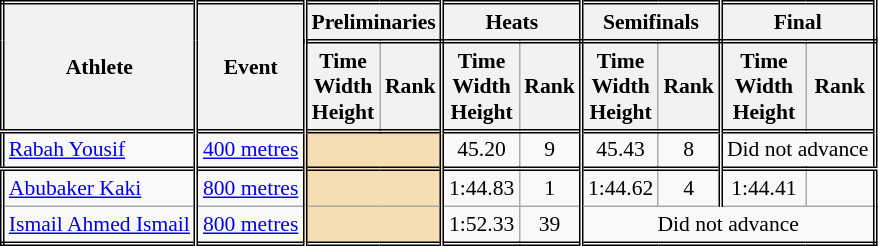<table class=wikitable style="font-size:90%; border: double;">
<tr>
<th rowspan="2" style="border-right:double">Athlete</th>
<th rowspan="2" style="border-right:double">Event</th>
<th colspan="2" style="border-right:double; border-bottom:double;">Preliminaries</th>
<th colspan="2" style="border-right:double; border-bottom:double;">Heats</th>
<th colspan="2" style="border-right:double; border-bottom:double;">Semifinals</th>
<th colspan="2" style="border-right:double; border-bottom:double;">Final</th>
</tr>
<tr>
<th>Time<br>Width<br>Height</th>
<th style="border-right:double">Rank</th>
<th>Time<br>Width<br>Height</th>
<th style="border-right:double">Rank</th>
<th>Time<br>Width<br>Height</th>
<th style="border-right:double">Rank</th>
<th>Time<br>Width<br>Height</th>
<th style="border-right:double">Rank</th>
</tr>
<tr style="border-top: double;">
<td style="border-right:double"><a href='#'>Rabah Yousif</a></td>
<td style="border-right:double"><a href='#'>400 metres</a></td>
<td style="border-right:double" colspan= 2 bgcolor="wheat"></td>
<td align=center>45.20</td>
<td style="border-right:double" align=center>9</td>
<td align=center>45.43</td>
<td style="border-right:double" align=center>8</td>
<td colspan=2 align=center>Did not advance</td>
</tr>
<tr style="border-top: double;">
<td style="border-right:double"><a href='#'>Abubaker Kaki</a></td>
<td style="border-right:double"><a href='#'>800 metres</a></td>
<td style="border-right:double" colspan= 2 bgcolor="wheat"></td>
<td align=center>1:44.83</td>
<td align=center style="border-right:double">1</td>
<td align=center>1:44.62</td>
<td align=center style="border-right:double">4</td>
<td align=center>1:44.41</td>
<td align=center></td>
</tr>
<tr>
<td style="border-right:double"><a href='#'>Ismail Ahmed Ismail</a></td>
<td style="border-right:double"><a href='#'>800 metres</a></td>
<td style="border-right:double" colspan= 2 bgcolor="wheat"></td>
<td align=center>1:52.33</td>
<td align=center style="border-right:double">39</td>
<td colspan="4" align=center>Did not advance</td>
</tr>
</table>
